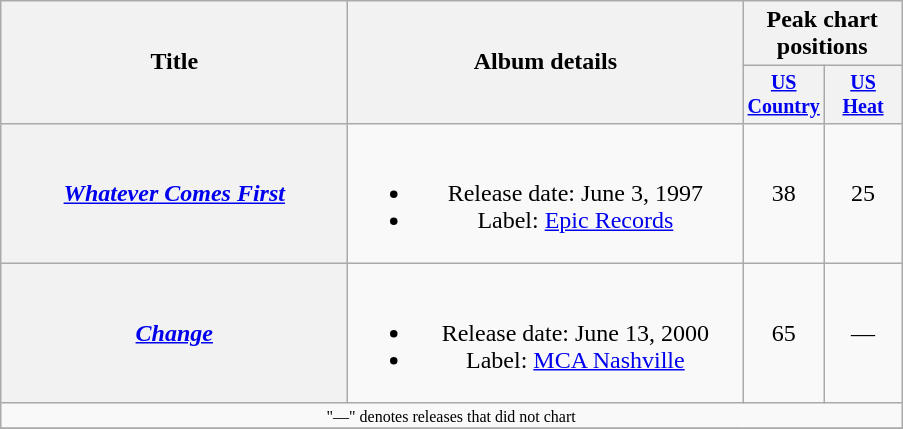<table class="wikitable plainrowheaders" style="text-align:center;">
<tr>
<th rowspan="2" style="width:14em;">Title</th>
<th rowspan="2" style="width:16em;">Album details</th>
<th colspan="2">Peak chart<br>positions</th>
</tr>
<tr style="font-size:smaller;">
<th width="45"><a href='#'>US Country</a></th>
<th width="45"><a href='#'>US Heat</a></th>
</tr>
<tr>
<th scope="row"><em><a href='#'>Whatever Comes First</a></em></th>
<td><br><ul><li>Release date: June 3, 1997</li><li>Label: <a href='#'>Epic Records</a></li></ul></td>
<td>38</td>
<td>25</td>
</tr>
<tr>
<th scope="row"><em><a href='#'>Change</a></em></th>
<td><br><ul><li>Release date: June 13, 2000</li><li>Label: <a href='#'>MCA Nashville</a></li></ul></td>
<td>65</td>
<td>—</td>
</tr>
<tr>
<td colspan="4" style="font-size:8pt">"—" denotes releases that did not chart</td>
</tr>
<tr>
</tr>
</table>
